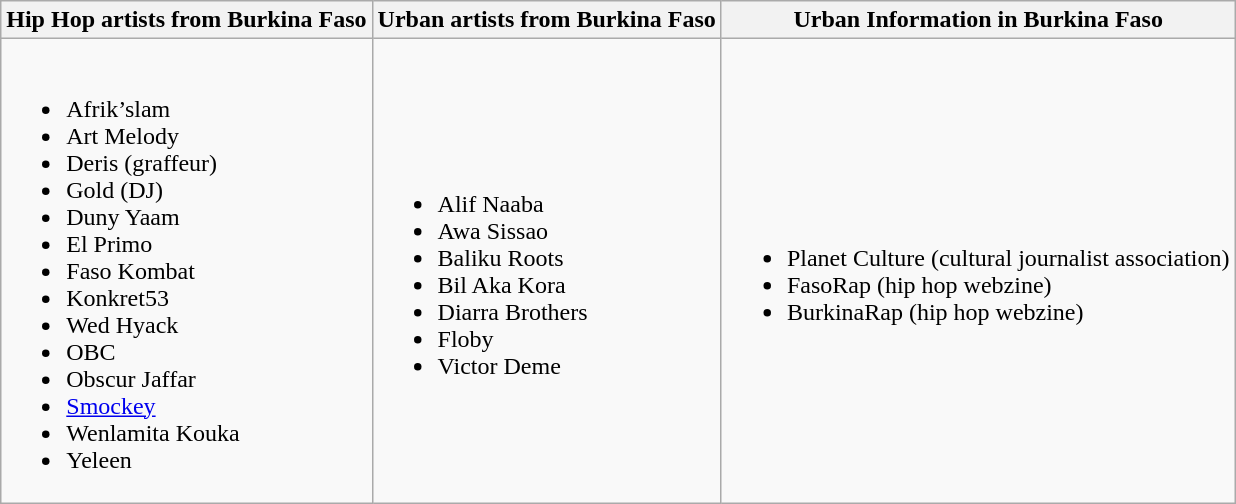<table class="wikitable">
<tr>
<th>Hip Hop artists from Burkina Faso </th>
<th>Urban artists from Burkina Faso </th>
<th>Urban Information in Burkina Faso</th>
</tr>
<tr>
<td><br><ul><li>Afrik’slam</li><li>Art Melody</li><li>Deris (graffeur)</li><li>Gold (DJ)</li><li>Duny Yaam</li><li>El Primo</li><li>Faso Kombat</li><li>Konkret53</li><li>Wed Hyack</li><li>OBC</li><li>Obscur Jaffar</li><li><a href='#'>Smockey</a></li><li>Wenlamita Kouka</li><li>Yeleen</li></ul></td>
<td><br><ul><li>Alif Naaba</li><li>Awa Sissao</li><li>Baliku Roots</li><li>Bil Aka Kora</li><li>Diarra Brothers</li><li>Floby</li><li>Victor Deme</li></ul></td>
<td><br><ul><li>Planet Culture (cultural journalist association)</li><li>FasoRap (hip hop webzine) </li><li>BurkinaRap (hip hop webzine)</li></ul></td>
</tr>
</table>
